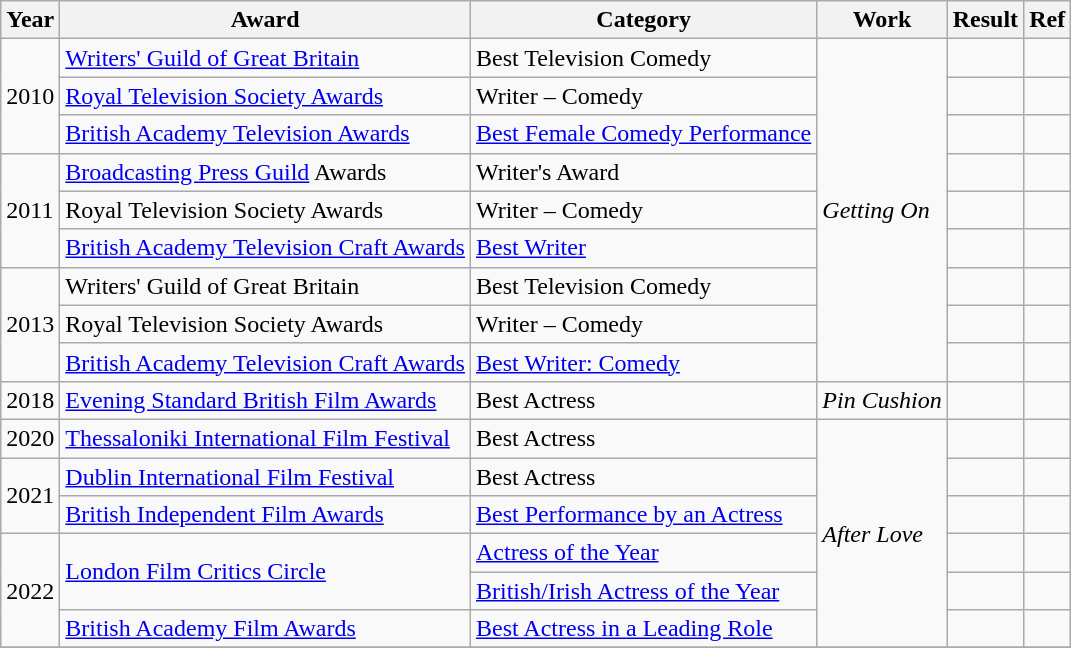<table class="wikitable plainrowheaders">
<tr>
<th>Year</th>
<th>Award</th>
<th>Category</th>
<th>Work</th>
<th>Result</th>
<th>Ref</th>
</tr>
<tr>
<td rowspan="3">2010</td>
<td><a href='#'>Writers' Guild of Great Britain</a></td>
<td>Best Television Comedy</td>
<td rowspan="9"><em>Getting On</em></td>
<td></td>
<td></td>
</tr>
<tr>
<td><a href='#'>Royal Television Society Awards</a></td>
<td>Writer – Comedy</td>
<td></td>
<td></td>
</tr>
<tr>
<td><a href='#'>British Academy Television Awards</a></td>
<td><a href='#'>Best Female Comedy Performance</a></td>
<td></td>
<td></td>
</tr>
<tr>
<td rowspan="3">2011</td>
<td><a href='#'>Broadcasting Press Guild</a> Awards</td>
<td>Writer's Award</td>
<td></td>
<td></td>
</tr>
<tr>
<td>Royal Television Society Awards</td>
<td>Writer – Comedy</td>
<td></td>
<td></td>
</tr>
<tr>
<td><a href='#'>British Academy Television Craft Awards</a></td>
<td><a href='#'>Best Writer</a></td>
<td></td>
<td></td>
</tr>
<tr>
<td rowspan="3">2013</td>
<td>Writers' Guild of Great Britain</td>
<td>Best Television Comedy</td>
<td></td>
<td></td>
</tr>
<tr>
<td>Royal Television Society Awards</td>
<td>Writer – Comedy</td>
<td></td>
<td></td>
</tr>
<tr>
<td><a href='#'>British Academy Television Craft Awards</a></td>
<td><a href='#'>Best Writer: Comedy</a></td>
<td></td>
<td></td>
</tr>
<tr>
<td>2018</td>
<td><a href='#'>Evening Standard British Film Awards</a></td>
<td>Best Actress</td>
<td><em>Pin Cushion</em></td>
<td></td>
<td></td>
</tr>
<tr>
<td>2020</td>
<td><a href='#'>Thessaloniki International Film Festival</a></td>
<td>Best Actress</td>
<td rowspan="6"><em>After Love</em></td>
<td></td>
<td></td>
</tr>
<tr>
<td rowspan="2">2021</td>
<td><a href='#'>Dublin International Film Festival</a></td>
<td>Best Actress</td>
<td></td>
<td></td>
</tr>
<tr>
<td><a href='#'>British Independent Film Awards</a></td>
<td><a href='#'>Best Performance by an Actress</a></td>
<td></td>
<td></td>
</tr>
<tr>
<td rowspan="3">2022</td>
<td rowspan="2"><a href='#'>London Film Critics Circle</a></td>
<td><a href='#'>Actress of the Year</a></td>
<td></td>
<td></td>
</tr>
<tr>
<td><a href='#'>British/Irish Actress of the Year</a></td>
<td></td>
<td></td>
</tr>
<tr>
<td><a href='#'>British Academy Film Awards</a></td>
<td><a href='#'>Best Actress in a Leading Role</a></td>
<td></td>
<td></td>
</tr>
<tr>
</tr>
</table>
